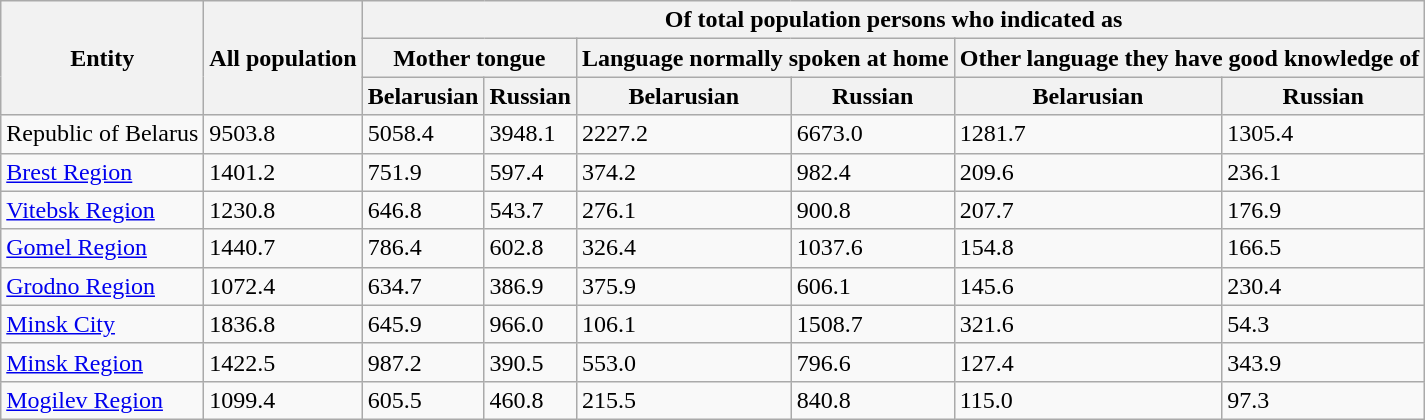<table class="wikitable sortable">
<tr>
<th rowspan=3>Entity</th>
<th rowspan=3>All population</th>
<th colspan=6>Of total population persons who indicated as</th>
</tr>
<tr>
<th colspan=2>Mother tongue</th>
<th colspan=2>Language normally spoken at home</th>
<th colspan=2>Other language they have good knowledge of</th>
</tr>
<tr>
<th>Belarusian</th>
<th>Russian</th>
<th>Belarusian</th>
<th>Russian</th>
<th>Belarusian</th>
<th>Russian</th>
</tr>
<tr>
<td>Republic of Belarus</td>
<td>9503.8</td>
<td>5058.4</td>
<td>3948.1</td>
<td>2227.2</td>
<td>6673.0</td>
<td>1281.7</td>
<td>1305.4</td>
</tr>
<tr>
<td><a href='#'>Brest Region</a></td>
<td>1401.2</td>
<td>751.9</td>
<td>597.4</td>
<td>374.2</td>
<td>982.4</td>
<td>209.6</td>
<td>236.1</td>
</tr>
<tr>
<td><a href='#'>Vitebsk Region</a></td>
<td>1230.8</td>
<td>646.8</td>
<td>543.7</td>
<td>276.1</td>
<td>900.8</td>
<td>207.7</td>
<td>176.9</td>
</tr>
<tr>
<td><a href='#'>Gomel Region</a></td>
<td>1440.7</td>
<td>786.4</td>
<td>602.8</td>
<td>326.4</td>
<td>1037.6</td>
<td>154.8</td>
<td>166.5</td>
</tr>
<tr>
<td><a href='#'>Grodno Region</a></td>
<td>1072.4</td>
<td>634.7</td>
<td>386.9</td>
<td>375.9</td>
<td>606.1</td>
<td>145.6</td>
<td>230.4</td>
</tr>
<tr>
<td><a href='#'>Minsk City</a></td>
<td>1836.8</td>
<td>645.9</td>
<td>966.0</td>
<td>106.1</td>
<td>1508.7</td>
<td>321.6</td>
<td>54.3</td>
</tr>
<tr>
<td><a href='#'>Minsk Region</a></td>
<td>1422.5</td>
<td>987.2</td>
<td>390.5</td>
<td>553.0</td>
<td>796.6</td>
<td>127.4</td>
<td>343.9</td>
</tr>
<tr>
<td><a href='#'>Mogilev Region</a></td>
<td>1099.4</td>
<td>605.5</td>
<td>460.8</td>
<td>215.5</td>
<td>840.8</td>
<td>115.0</td>
<td>97.3</td>
</tr>
</table>
